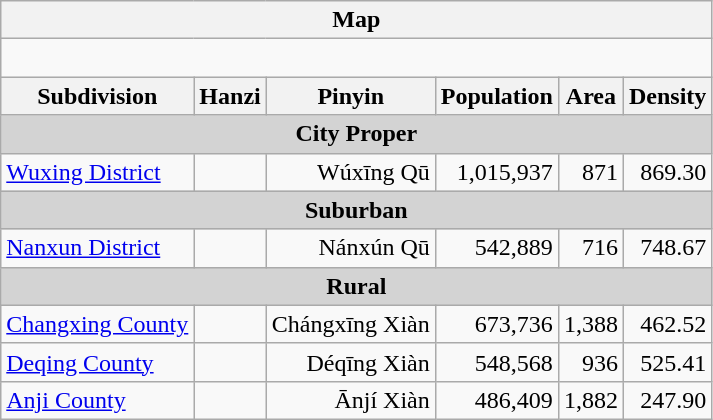<table class="wikitable" style="font-size:100%;">
<tr>
<th colspan="6">Map</th>
</tr>
<tr>
<td colspan="6"><div><br> 






</div></td>
</tr>
<tr>
<th align=left>Subdivision</th>
<th align=left>Hanzi</th>
<th align=left>Pinyin</th>
<th align=left>Population </th>
<th align=left>Area </th>
<th align=left>Density</th>
</tr>
<tr style="background:#d3d3d3;">
<td colspan="7" style="text-align:center; "><strong>City Proper</strong></td>
</tr>
<tr>
<td align=left><a href='#'>Wuxing District</a></td>
<td align=left></td>
<td align=right>Wúxīng Qū</td>
<td align=right>1,015,937</td>
<td align=right>871</td>
<td align=right>869.30</td>
</tr>
<tr style="background:#d3d3d3;">
<td colspan="7" style="text-align:center; "><strong>Suburban</strong></td>
</tr>
<tr>
<td align=left><a href='#'>Nanxun District</a></td>
<td align=left></td>
<td align=right>Nánxún Qū</td>
<td align=right>542,889</td>
<td align=right>716</td>
<td align=right>748.67</td>
</tr>
<tr style="background:#d3d3d3;">
<td colspan="7" style="text-align:center; "><strong>Rural</strong></td>
</tr>
<tr>
<td align=left><a href='#'>Changxing County</a></td>
<td align=left></td>
<td align=right>Chángxīng Xiàn</td>
<td align=right>673,736</td>
<td align=right>1,388</td>
<td align=right>462.52</td>
</tr>
<tr>
<td align=left><a href='#'>Deqing County</a></td>
<td align=left></td>
<td align=right>Déqīng Xiàn</td>
<td align=right>548,568</td>
<td align=right>936</td>
<td align=right>525.41</td>
</tr>
<tr>
<td align=left><a href='#'>Anji County</a></td>
<td align=left></td>
<td align=right>Ānjí Xiàn</td>
<td align=right>486,409</td>
<td align=right>1,882</td>
<td align=right>247.90</td>
</tr>
</table>
